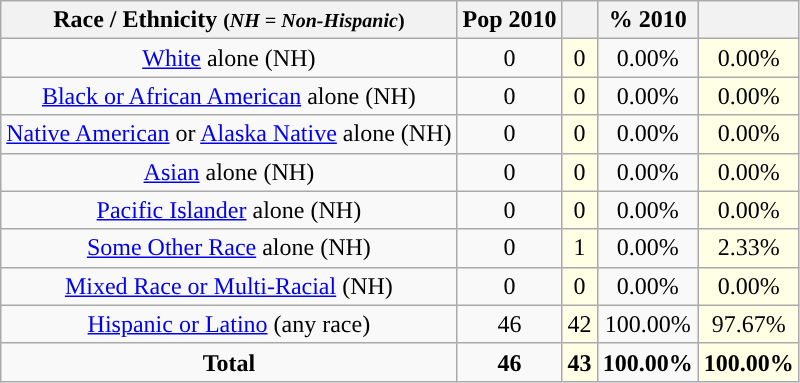<table class="wikitable" style="text-align:center;">
<tr>
<th>Race / Ethnicity <small>(<em>NH = Non-Hispanic</em>)</small></th>
<th>Pop 2010</th>
<th></th>
<th>% 2010</th>
<th></th>
</tr>
<tr>
<td><a href='#'>White</a> alone (NH)</td>
<td>0</td>
<td style='background: #ffffe6;'>0</td>
<td>0.00%</td>
<td style='background: #ffffe6;'>0.00%</td>
</tr>
<tr>
<td><a href='#'>Black or African American</a> alone (NH)</td>
<td>0</td>
<td style='background: #ffffe6;'>0</td>
<td>0.00%</td>
<td style='background: #ffffe6;'>0.00%</td>
</tr>
<tr>
<td><a href='#'>Native American</a> or <a href='#'>Alaska Native</a> alone (NH)</td>
<td>0</td>
<td style='background: #ffffe6;'>0</td>
<td>0.00%</td>
<td style='background: #ffffe6;'>0.00%</td>
</tr>
<tr>
<td><a href='#'>Asian</a> alone (NH)</td>
<td>0</td>
<td style='background: #ffffe6;'>0</td>
<td>0.00%</td>
<td style='background: #ffffe6;'>0.00%</td>
</tr>
<tr>
<td><a href='#'>Pacific Islander</a> alone (NH)</td>
<td>0</td>
<td style='background: #ffffe6;'>0</td>
<td>0.00%</td>
<td style='background: #ffffe6;'>0.00%</td>
</tr>
<tr>
<td><a href='#'>Some Other Race</a> alone (NH)</td>
<td>0</td>
<td style='background: #ffffe6;'>1</td>
<td>0.00%</td>
<td style='background: #ffffe6;'>2.33%</td>
</tr>
<tr>
<td><a href='#'>Mixed Race or Multi-Racial</a> (NH)</td>
<td>0</td>
<td style='background: #ffffe6;'>0</td>
<td>0.00%</td>
<td style='background: #ffffe6;'>0.00%</td>
</tr>
<tr>
<td><a href='#'>Hispanic or Latino</a> (any race)</td>
<td>46</td>
<td style='background: #ffffe6;'>42</td>
<td>100.00%</td>
<td style='background: #ffffe6;'>97.67%</td>
</tr>
<tr>
<td><strong>Total</strong></td>
<td><strong>46</strong></td>
<td style='background: #ffffe6;'><strong>43</strong></td>
<td><strong>100.00%</strong></td>
<td style='background: #ffffe6;'><strong>100.00%</strong></td>
</tr>
</table>
